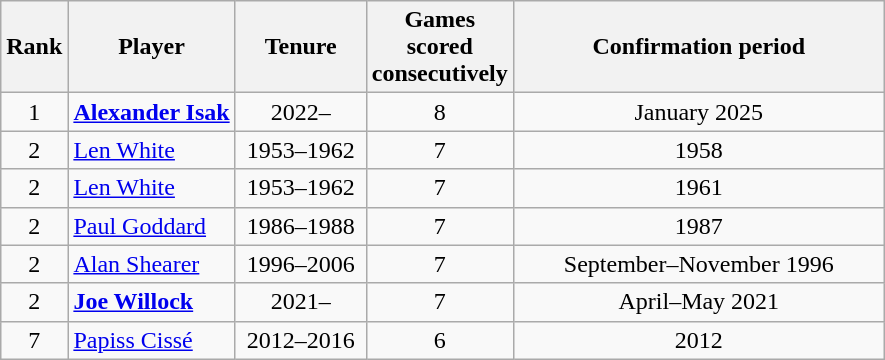<table class="wikitable sortable" style="text-align:center">
<tr>
<th>Rank</th>
<th>Player</th>
<th style="width: 5em;">Tenure</th>
<th style="width: 5em;">Games scored consecutively</th>
<th style="width: 15em;">Confirmation period</th>
</tr>
<tr>
<td>1</td>
<td style="text-align:left"><strong><a href='#'>Alexander Isak</a></strong></td>
<td>2022–</td>
<td>8</td>
<td>January 2025</td>
</tr>
<tr>
<td>2</td>
<td style="text-align:left"><a href='#'>Len White</a></td>
<td>1953–1962</td>
<td>7</td>
<td>1958</td>
</tr>
<tr>
<td>2</td>
<td style="text-align:left"><a href='#'>Len White</a></td>
<td>1953–1962</td>
<td>7</td>
<td>1961</td>
</tr>
<tr>
<td>2</td>
<td style="text-align:left"><a href='#'>Paul Goddard</a></td>
<td>1986–1988</td>
<td>7</td>
<td>1987</td>
</tr>
<tr>
<td>2</td>
<td style="text-align:left"><a href='#'>Alan Shearer</a></td>
<td>1996–2006</td>
<td>7</td>
<td>September–November 1996</td>
</tr>
<tr>
<td>2</td>
<td style="text-align:left"><strong><a href='#'>Joe Willock</a></strong></td>
<td>2021–</td>
<td>7</td>
<td>April–May 2021</td>
</tr>
<tr>
<td>7</td>
<td style="text-align:left"><a href='#'>Papiss Cissé</a></td>
<td>2012–2016</td>
<td>6</td>
<td>2012</td>
</tr>
</table>
